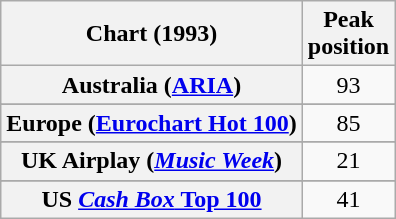<table class="wikitable sortable plainrowheaders" style="text-align:center">
<tr>
<th>Chart (1993)</th>
<th>Peak<br>position</th>
</tr>
<tr>
<th scope="row">Australia (<a href='#'>ARIA</a>)</th>
<td>93</td>
</tr>
<tr>
</tr>
<tr>
<th scope="row">Europe (<a href='#'>Eurochart Hot 100</a>)</th>
<td>85</td>
</tr>
<tr>
</tr>
<tr>
</tr>
<tr>
<th scope="row">UK Airplay (<em><a href='#'>Music Week</a></em>)</th>
<td>21</td>
</tr>
<tr>
</tr>
<tr>
</tr>
<tr>
</tr>
<tr>
<th scope="row">US <a href='#'><em>Cash Box</em> Top 100</a></th>
<td>41</td>
</tr>
</table>
